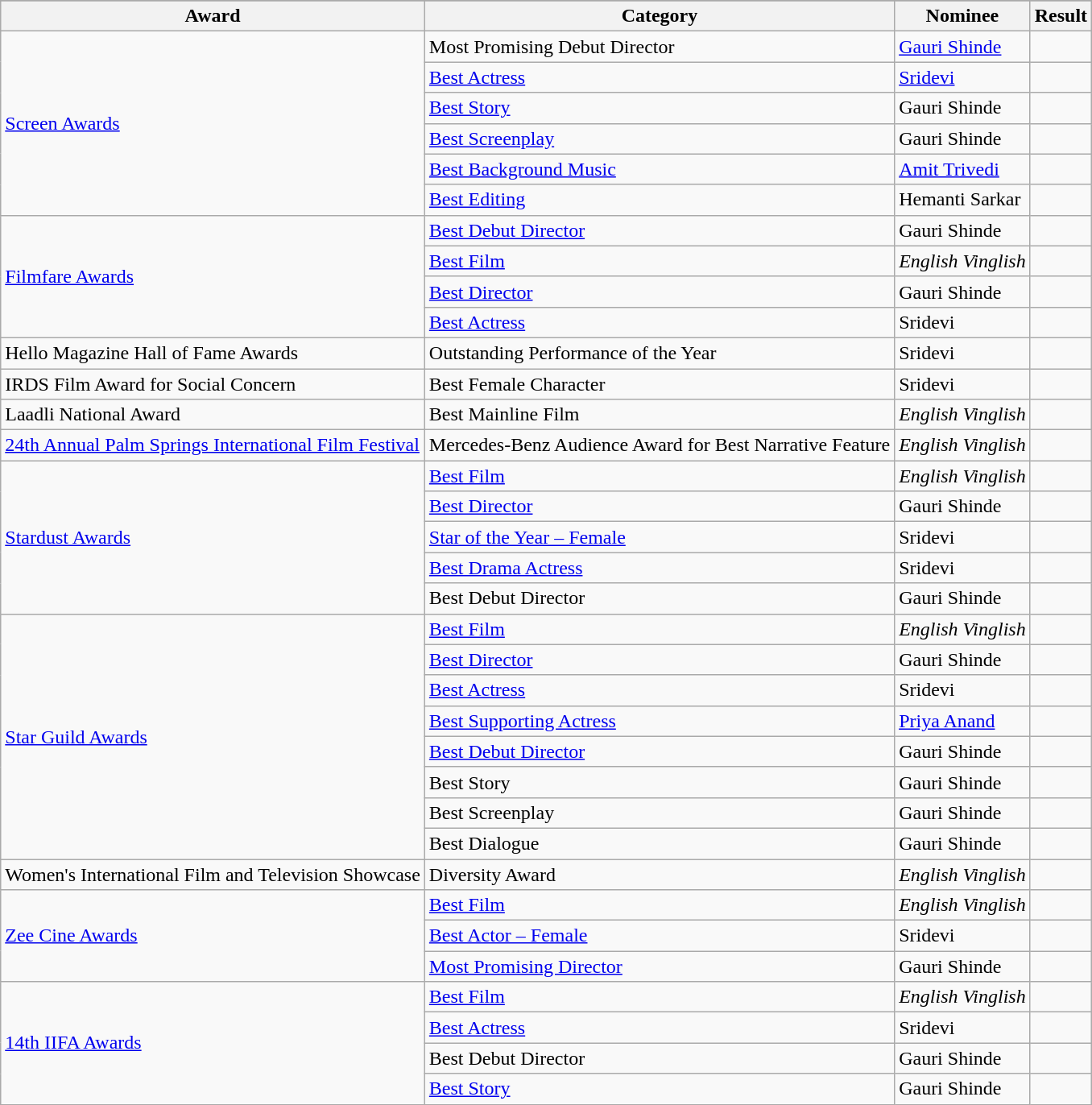<table class="wikitable sortable">
<tr style="background:#ccc; text-align:center;" bgcolor="#b0c4de">
</tr>
<tr>
<th>Award</th>
<th>Category</th>
<th>Nominee</th>
<th>Result</th>
</tr>
<tr>
<td rowspan="6"><a href='#'>Screen Awards</a></td>
<td>Most Promising Debut Director</td>
<td><a href='#'>Gauri Shinde</a></td>
<td></td>
</tr>
<tr>
<td><a href='#'>Best Actress</a></td>
<td><a href='#'>Sridevi</a></td>
<td></td>
</tr>
<tr>
<td><a href='#'>Best Story</a></td>
<td>Gauri Shinde</td>
<td></td>
</tr>
<tr>
<td><a href='#'>Best Screenplay</a></td>
<td>Gauri Shinde</td>
<td></td>
</tr>
<tr>
<td><a href='#'>Best Background Music</a></td>
<td><a href='#'>Amit Trivedi</a></td>
<td></td>
</tr>
<tr>
<td><a href='#'>Best Editing</a></td>
<td>Hemanti Sarkar</td>
<td></td>
</tr>
<tr>
<td rowspan="4"><a href='#'>Filmfare Awards</a></td>
<td><a href='#'>Best Debut Director</a></td>
<td>Gauri Shinde</td>
<td></td>
</tr>
<tr>
<td><a href='#'>Best Film</a></td>
<td><em>English Vinglish</em></td>
<td></td>
</tr>
<tr>
<td><a href='#'>Best Director</a></td>
<td>Gauri Shinde</td>
<td></td>
</tr>
<tr>
<td><a href='#'>Best Actress</a></td>
<td>Sridevi</td>
<td></td>
</tr>
<tr>
<td>Hello Magazine Hall of Fame Awards</td>
<td>Outstanding Performance of the Year</td>
<td>Sridevi</td>
<td></td>
</tr>
<tr>
<td>IRDS Film Award for Social Concern</td>
<td>Best Female Character</td>
<td>Sridevi</td>
<td></td>
</tr>
<tr>
<td>Laadli National Award</td>
<td>Best Mainline Film</td>
<td><em>English Vinglish</em></td>
<td></td>
</tr>
<tr>
<td><a href='#'>24th Annual Palm Springs International Film Festival</a></td>
<td>Mercedes-Benz Audience Award for Best Narrative Feature</td>
<td><em>English Vinglish</em></td>
<td></td>
</tr>
<tr>
<td rowspan="5"><a href='#'>Stardust Awards</a></td>
<td><a href='#'>Best Film</a></td>
<td><em>English Vinglish</em></td>
<td></td>
</tr>
<tr>
<td><a href='#'>Best Director</a></td>
<td>Gauri Shinde</td>
<td></td>
</tr>
<tr>
<td><a href='#'>Star of the Year – Female</a></td>
<td>Sridevi</td>
<td></td>
</tr>
<tr>
<td><a href='#'>Best Drama Actress</a></td>
<td>Sridevi</td>
<td></td>
</tr>
<tr>
<td>Best Debut Director</td>
<td>Gauri Shinde</td>
<td></td>
</tr>
<tr>
<td rowspan="8"><a href='#'>Star Guild Awards</a></td>
<td><a href='#'>Best Film</a></td>
<td><em>English Vinglish</em></td>
<td></td>
</tr>
<tr>
<td><a href='#'>Best Director</a></td>
<td>Gauri Shinde</td>
<td></td>
</tr>
<tr>
<td><a href='#'>Best Actress</a></td>
<td>Sridevi</td>
<td></td>
</tr>
<tr>
<td><a href='#'>Best Supporting Actress</a></td>
<td><a href='#'>Priya Anand</a></td>
<td></td>
</tr>
<tr>
<td><a href='#'>Best Debut Director</a></td>
<td>Gauri Shinde</td>
<td></td>
</tr>
<tr>
<td>Best Story</td>
<td>Gauri Shinde</td>
<td></td>
</tr>
<tr>
<td>Best Screenplay</td>
<td>Gauri Shinde</td>
<td></td>
</tr>
<tr>
<td>Best Dialogue</td>
<td>Gauri Shinde</td>
<td></td>
</tr>
<tr>
<td>Women's International Film and Television Showcase</td>
<td>Diversity Award</td>
<td><em>English Vinglish</em></td>
<td></td>
</tr>
<tr>
<td rowspan="3"><a href='#'>Zee Cine Awards</a></td>
<td><a href='#'>Best Film</a></td>
<td><em>English Vinglish</em></td>
<td></td>
</tr>
<tr>
<td><a href='#'>Best Actor – Female</a></td>
<td>Sridevi</td>
<td></td>
</tr>
<tr>
<td><a href='#'>Most Promising Director</a></td>
<td>Gauri Shinde</td>
<td></td>
</tr>
<tr>
<td rowspan="4"><a href='#'>14th IIFA Awards</a></td>
<td><a href='#'>Best Film</a></td>
<td><em>English Vinglish</em></td>
<td></td>
</tr>
<tr>
<td><a href='#'>Best Actress</a></td>
<td>Sridevi</td>
<td></td>
</tr>
<tr>
<td>Best Debut Director</td>
<td>Gauri Shinde</td>
<td></td>
</tr>
<tr>
<td><a href='#'>Best Story</a></td>
<td>Gauri Shinde</td>
<td></td>
</tr>
</table>
